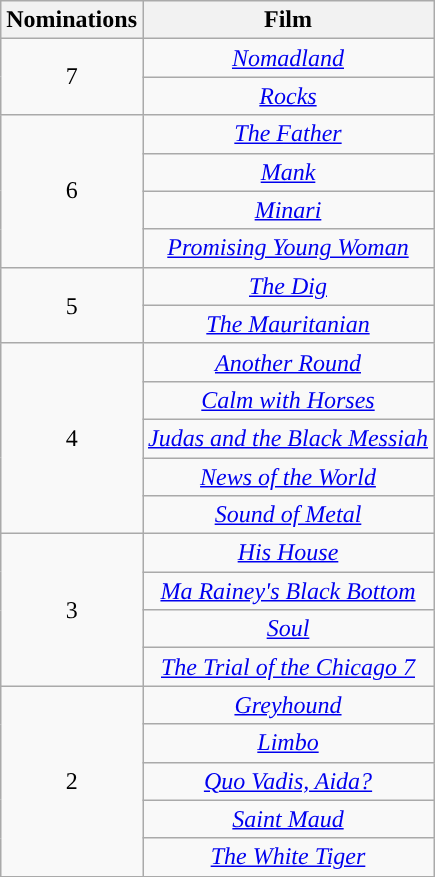<table class="wikitable" style="text-align:center;">
<tr>
<th style="background:">Nominations</th>
<th style="background:">Film</th>
</tr>
<tr>
<td rowspan="2">7</td>
<td><em><a href='#'>Nomadland</a></em></td>
</tr>
<tr>
<td><em><a href='#'>Rocks</a></em></td>
</tr>
<tr>
<td rowspan="4">6</td>
<td><em><a href='#'>The Father</a></em></td>
</tr>
<tr>
<td><em><a href='#'>Mank</a></em></td>
</tr>
<tr>
<td><em><a href='#'>Minari</a></em></td>
</tr>
<tr>
<td><em><a href='#'>Promising Young Woman</a></em></td>
</tr>
<tr>
<td rowspan="2">5</td>
<td><em><a href='#'>The Dig</a></em></td>
</tr>
<tr>
<td><em><a href='#'>The Mauritanian</a></em></td>
</tr>
<tr>
<td rowspan="5">4</td>
<td><em><a href='#'>Another Round</a></em></td>
</tr>
<tr>
<td><em><a href='#'>Calm with Horses</a></em></td>
</tr>
<tr>
<td><em><a href='#'>Judas and the Black Messiah</a></em></td>
</tr>
<tr>
<td><em><a href='#'>News of the World</a></em></td>
</tr>
<tr>
<td><em><a href='#'>Sound of Metal</a></em></td>
</tr>
<tr>
<td rowspan="4">3</td>
<td><em><a href='#'>His House</a></em></td>
</tr>
<tr>
<td><em><a href='#'>Ma Rainey's Black Bottom</a></em></td>
</tr>
<tr>
<td><em><a href='#'>Soul</a></em></td>
</tr>
<tr>
<td><em><a href='#'>The Trial of the Chicago 7</a></em></td>
</tr>
<tr>
<td rowspan="5">2</td>
<td><em><a href='#'>Greyhound</a></em></td>
</tr>
<tr>
<td><em><a href='#'>Limbo</a></em></td>
</tr>
<tr>
<td><em><a href='#'>Quo Vadis, Aida?</a></em></td>
</tr>
<tr>
<td><em><a href='#'>Saint Maud</a></em></td>
</tr>
<tr>
<td><em><a href='#'>The White Tiger</a></em></td>
</tr>
</table>
